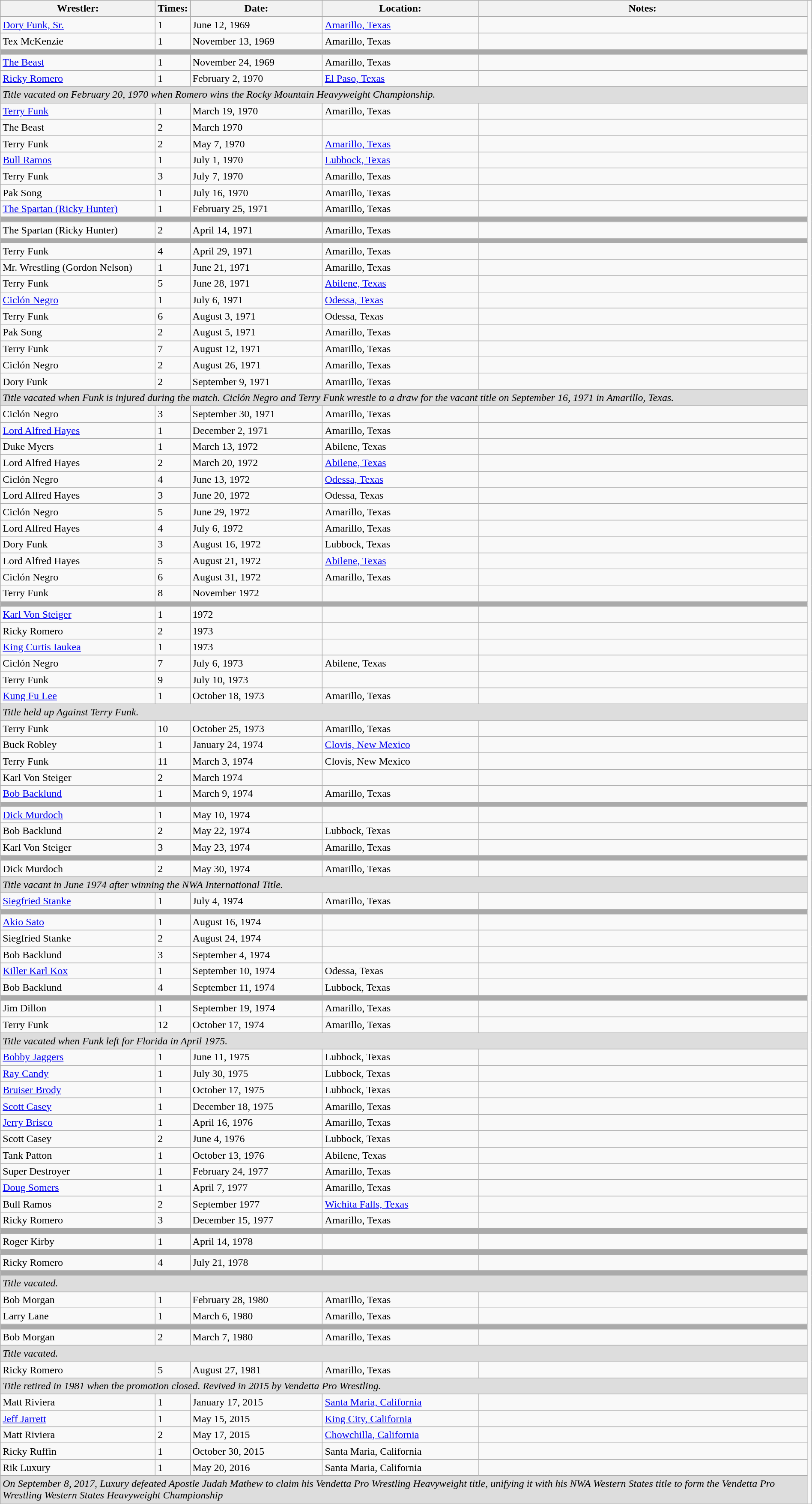<table class="wikitable" width=100%>
<tr>
<th width=20%>Wrestler:</th>
<th width=0%>Times:</th>
<th width=17%>Date:</th>
<th width=20%>Location:</th>
<th width=43%>Notes:</th>
</tr>
<tr>
<td><a href='#'>Dory Funk, Sr.</a></td>
<td>1</td>
<td>June 12, 1969</td>
<td><a href='#'>Amarillo, Texas</a></td>
<td></td>
</tr>
<tr>
<td>Tex McKenzie</td>
<td>1</td>
<td>November 13, 1969</td>
<td>Amarillo, Texas</td>
<td></td>
</tr>
<tr>
<td style="background: #aaaaaa;" colspan=5></td>
</tr>
<tr>
<td><a href='#'>The Beast</a></td>
<td>1</td>
<td>November 24, 1969</td>
<td>Amarillo, Texas</td>
<td></td>
</tr>
<tr>
<td><a href='#'>Ricky Romero</a></td>
<td>1</td>
<td>February 2, 1970</td>
<td><a href='#'>El Paso, Texas</a></td>
<td></td>
</tr>
<tr>
<td style="background: #dddddd;" colspan=5><em>Title vacated on February 20, 1970 when Romero wins the Rocky Mountain Heavyweight Championship.</em></td>
</tr>
<tr>
<td><a href='#'>Terry Funk</a></td>
<td>1</td>
<td>March 19, 1970</td>
<td>Amarillo, Texas</td>
<td></td>
</tr>
<tr>
<td>The Beast</td>
<td>2</td>
<td>March 1970 </td>
<td></td>
<td></td>
</tr>
<tr>
<td>Terry Funk</td>
<td>2</td>
<td>May 7, 1970</td>
<td><a href='#'>Amarillo, Texas</a></td>
<td></td>
</tr>
<tr>
<td><a href='#'>Bull Ramos</a></td>
<td>1</td>
<td>July 1, 1970</td>
<td><a href='#'>Lubbock, Texas</a></td>
<td></td>
</tr>
<tr>
<td>Terry Funk</td>
<td>3</td>
<td>July 7, 1970</td>
<td>Amarillo, Texas</td>
<td></td>
</tr>
<tr>
<td>Pak Song</td>
<td>1</td>
<td>July 16, 1970</td>
<td>Amarillo, Texas</td>
<td></td>
</tr>
<tr>
<td><a href='#'>The Spartan (Ricky Hunter)</a></td>
<td>1</td>
<td>February 25, 1971</td>
<td>Amarillo, Texas</td>
<td></td>
</tr>
<tr>
<td style="background: #aaaaaa;" colspan=5></td>
</tr>
<tr>
<td>The Spartan (Ricky Hunter)</td>
<td>2</td>
<td>April 14, 1971</td>
<td>Amarillo, Texas</td>
<td></td>
</tr>
<tr>
<td style="background: #aaaaaa;" colspan=5></td>
</tr>
<tr>
<td>Terry Funk</td>
<td>4</td>
<td>April 29, 1971</td>
<td>Amarillo, Texas</td>
<td></td>
</tr>
<tr>
<td>Mr. Wrestling (Gordon Nelson)</td>
<td>1</td>
<td>June 21, 1971 </td>
<td>Amarillo, Texas</td>
<td></td>
</tr>
<tr>
<td>Terry Funk</td>
<td>5</td>
<td>June 28, 1971</td>
<td><a href='#'>Abilene, Texas</a></td>
<td></td>
</tr>
<tr>
<td><a href='#'>Ciclón Negro</a></td>
<td>1</td>
<td>July 6, 1971</td>
<td><a href='#'>Odessa, Texas</a></td>
<td></td>
</tr>
<tr>
<td>Terry Funk</td>
<td>6</td>
<td>August 3, 1971</td>
<td>Odessa, Texas</td>
<td></td>
</tr>
<tr>
<td>Pak Song</td>
<td>2</td>
<td>August 5, 1971</td>
<td>Amarillo, Texas</td>
<td></td>
</tr>
<tr>
<td>Terry Funk</td>
<td>7</td>
<td>August 12, 1971</td>
<td>Amarillo, Texas</td>
<td></td>
</tr>
<tr>
<td>Ciclón Negro</td>
<td>2</td>
<td>August 26, 1971</td>
<td>Amarillo, Texas</td>
<td></td>
</tr>
<tr>
<td>Dory Funk</td>
<td>2</td>
<td>September 9, 1971</td>
<td>Amarillo, Texas</td>
<td></td>
</tr>
<tr>
<td style="background: #dddddd;" colspan=5><em>Title vacated when Funk is injured during the match. Ciclón Negro and Terry Funk wrestle to a draw for the vacant title on September 16, 1971 in Amarillo, Texas.</em></td>
</tr>
<tr>
<td>Ciclón Negro</td>
<td>3</td>
<td>September 30, 1971</td>
<td>Amarillo, Texas</td>
<td></td>
</tr>
<tr>
<td><a href='#'>Lord Alfred Hayes</a></td>
<td>1</td>
<td>December 2, 1971</td>
<td>Amarillo, Texas</td>
<td></td>
</tr>
<tr>
<td>Duke Myers</td>
<td>1</td>
<td>March 13, 1972</td>
<td>Abilene, Texas</td>
<td></td>
</tr>
<tr>
<td>Lord Alfred Hayes</td>
<td>2</td>
<td>March 20, 1972</td>
<td><a href='#'>Abilene, Texas</a></td>
<td></td>
</tr>
<tr>
<td>Ciclón Negro</td>
<td>4</td>
<td>June 13, 1972</td>
<td><a href='#'>Odessa, Texas</a></td>
<td></td>
</tr>
<tr>
<td>Lord Alfred Hayes</td>
<td>3</td>
<td>June 20, 1972</td>
<td>Odessa, Texas</td>
<td></td>
</tr>
<tr>
<td>Ciclón Negro</td>
<td>5</td>
<td>June 29, 1972</td>
<td>Amarillo, Texas</td>
<td></td>
</tr>
<tr>
<td>Lord Alfred Hayes</td>
<td>4</td>
<td>July 6, 1972</td>
<td>Amarillo, Texas</td>
<td></td>
</tr>
<tr>
<td>Dory Funk</td>
<td>3</td>
<td>August 16, 1972</td>
<td>Lubbock, Texas</td>
<td></td>
</tr>
<tr>
<td>Lord Alfred Hayes</td>
<td>5</td>
<td>August 21, 1972</td>
<td><a href='#'>Abilene, Texas</a></td>
<td></td>
</tr>
<tr>
<td>Ciclón Negro</td>
<td>6</td>
<td>August 31, 1972</td>
<td>Amarillo, Texas</td>
<td></td>
</tr>
<tr>
<td>Terry Funk</td>
<td>8</td>
<td>November 1972 </td>
<td></td>
<td></td>
</tr>
<tr>
<td style="background: #aaaaaa;" colspan=5></td>
</tr>
<tr>
<td><a href='#'>Karl Von Steiger</a></td>
<td>1</td>
<td>1972 </td>
<td></td>
<td></td>
</tr>
<tr>
<td>Ricky Romero</td>
<td>2</td>
<td>1973 </td>
<td></td>
<td></td>
</tr>
<tr>
<td><a href='#'>King Curtis Iaukea</a></td>
<td>1</td>
<td>1973 </td>
<td></td>
<td></td>
</tr>
<tr>
<td>Ciclón Negro</td>
<td>7</td>
<td>July 6, 1973</td>
<td>Abilene, Texas</td>
<td></td>
</tr>
<tr>
<td>Terry Funk</td>
<td>9</td>
<td>July 10, 1973 </td>
<td></td>
<td></td>
</tr>
<tr>
<td><a href='#'>Kung Fu Lee</a></td>
<td>1</td>
<td>October 18, 1973</td>
<td>Amarillo, Texas</td>
<td></td>
</tr>
<tr>
<td style="background: #dddddd;" colspan=5><em>Title held up Against Terry Funk.</em></td>
</tr>
<tr>
<td>Terry Funk</td>
<td>10</td>
<td>October 25, 1973</td>
<td>Amarillo, Texas</td>
<td></td>
</tr>
<tr>
<td>Buck Robley</td>
<td>1</td>
<td>January 24, 1974</td>
<td><a href='#'>Clovis, New Mexico</a></td>
<td></td>
</tr>
<tr>
<td>Terry Funk</td>
<td>11</td>
<td>March 3, 1974</td>
<td>Clovis, New Mexico</td>
<td></td>
</tr>
<tr>
<td>Karl Von Steiger</td>
<td>2</td>
<td>March 1974 </td>
<td></td>
<td></td>
<td></td>
</tr>
<tr>
<td><a href='#'>Bob Backlund</a></td>
<td>1</td>
<td>March 9, 1974</td>
<td>Amarillo, Texas</td>
<td></td>
</tr>
<tr>
<td style="background: #aaaaaa;" colspan=5></td>
</tr>
<tr>
<td><a href='#'>Dick Murdoch</a></td>
<td>1</td>
<td>May 10, 1974</td>
<td></td>
<td></td>
</tr>
<tr>
<td>Bob Backlund</td>
<td>2</td>
<td>May 22, 1974</td>
<td>Lubbock, Texas</td>
<td></td>
</tr>
<tr>
<td>Karl Von Steiger</td>
<td>3</td>
<td>May 23, 1974</td>
<td>Amarillo, Texas</td>
<td></td>
</tr>
<tr>
<td style="background: #aaaaaa;" colspan=5></td>
</tr>
<tr>
<td>Dick Murdoch</td>
<td>2</td>
<td>May 30, 1974</td>
<td>Amarillo, Texas</td>
<td></td>
</tr>
<tr>
<td style="background: #dddddd;" colspan=5><em>Title vacant in June 1974 after winning the NWA International Title.</em></td>
</tr>
<tr>
<td><a href='#'>Siegfried Stanke</a></td>
<td>1</td>
<td>July 4, 1974</td>
<td>Amarillo, Texas</td>
<td></td>
</tr>
<tr>
<td style="background: #aaaaaa;" colspan=5></td>
</tr>
<tr>
<td><a href='#'>Akio Sato</a></td>
<td>1</td>
<td>August 16, 1974</td>
<td></td>
<td></td>
</tr>
<tr>
<td>Siegfried Stanke</td>
<td>2</td>
<td>August 24, 1974</td>
<td></td>
<td></td>
</tr>
<tr>
<td>Bob Backlund</td>
<td>3</td>
<td>September 4, 1974</td>
<td></td>
<td></td>
</tr>
<tr>
<td><a href='#'>Killer Karl Kox</a></td>
<td>1</td>
<td>September 10, 1974</td>
<td>Odessa, Texas</td>
<td></td>
</tr>
<tr>
<td>Bob Backlund</td>
<td>4</td>
<td>September 11, 1974</td>
<td>Lubbock, Texas</td>
<td></td>
</tr>
<tr>
<td style="background: #aaaaaa;" colspan=5></td>
</tr>
<tr>
<td>Jim Dillon</td>
<td>1</td>
<td>September 19, 1974</td>
<td>Amarillo, Texas</td>
<td></td>
</tr>
<tr>
<td>Terry Funk</td>
<td>12</td>
<td>October 17, 1974</td>
<td>Amarillo, Texas</td>
<td></td>
</tr>
<tr>
<td style="background: #dddddd;" colspan=5><em>Title vacated when Funk left for Florida in April 1975.</em></td>
</tr>
<tr>
<td><a href='#'>Bobby Jaggers</a></td>
<td>1</td>
<td>June 11, 1975</td>
<td>Lubbock, Texas</td>
<td></td>
</tr>
<tr>
<td><a href='#'>Ray Candy</a></td>
<td>1</td>
<td>July 30, 1975</td>
<td>Lubbock, Texas</td>
<td></td>
</tr>
<tr>
<td><a href='#'>Bruiser Brody</a></td>
<td>1</td>
<td>October 17, 1975</td>
<td>Lubbock, Texas</td>
<td></td>
</tr>
<tr>
<td><a href='#'>Scott Casey</a></td>
<td>1</td>
<td>December 18, 1975</td>
<td>Amarillo, Texas</td>
<td></td>
</tr>
<tr>
<td><a href='#'>Jerry Brisco</a></td>
<td>1</td>
<td>April 16, 1976</td>
<td>Amarillo, Texas</td>
<td></td>
</tr>
<tr>
<td>Scott Casey</td>
<td>2</td>
<td>June 4, 1976</td>
<td>Lubbock, Texas</td>
<td></td>
</tr>
<tr>
<td>Tank Patton</td>
<td>1</td>
<td>October 13, 1976</td>
<td>Abilene, Texas</td>
<td></td>
</tr>
<tr>
<td>Super Destroyer</td>
<td>1</td>
<td>February 24, 1977</td>
<td>Amarillo, Texas</td>
<td></td>
</tr>
<tr>
<td><a href='#'>Doug Somers</a></td>
<td>1</td>
<td>April 7, 1977</td>
<td>Amarillo, Texas</td>
<td></td>
</tr>
<tr>
<td>Bull Ramos</td>
<td>2</td>
<td>September 1977 </td>
<td><a href='#'>Wichita Falls, Texas</a></td>
<td></td>
</tr>
<tr>
<td>Ricky Romero</td>
<td>3</td>
<td>December 15, 1977</td>
<td>Amarillo, Texas</td>
<td></td>
</tr>
<tr>
<td style="background: #aaaaaa;" colspan=5></td>
</tr>
<tr>
<td>Roger Kirby</td>
<td>1</td>
<td>April 14, 1978 </td>
<td></td>
<td></td>
</tr>
<tr>
<td style="background: #aaaaaa;" colspan=5></td>
</tr>
<tr>
<td>Ricky Romero</td>
<td>4</td>
<td>July 21, 1978 </td>
<td></td>
<td></td>
</tr>
<tr>
<td style="background: #aaaaaa;" colspan=5></td>
</tr>
<tr>
<td style="background: #dddddd;" colspan=5><em>Title vacated.</em></td>
</tr>
<tr>
<td>Bob Morgan</td>
<td>1</td>
<td>February 28, 1980</td>
<td>Amarillo, Texas</td>
<td></td>
</tr>
<tr>
<td>Larry Lane</td>
<td>1</td>
<td>March 6, 1980</td>
<td>Amarillo, Texas</td>
<td></td>
</tr>
<tr>
<td style="background: #aaaaaa;" colspan=5></td>
</tr>
<tr>
<td>Bob Morgan</td>
<td>2</td>
<td>March 7, 1980</td>
<td>Amarillo, Texas</td>
<td></td>
</tr>
<tr>
<td style="background: #dddddd;" colspan=5><em>Title vacated.</em></td>
</tr>
<tr>
<td>Ricky Romero</td>
<td>5</td>
<td>August 27, 1981</td>
<td>Amarillo, Texas</td>
<td></td>
</tr>
<tr>
<td style="background: #dddddd;" colspan=5><em>Title retired in 1981 when the promotion closed. Revived in 2015 by Vendetta Pro Wrestling.</em></td>
</tr>
<tr>
<td>Matt Riviera</td>
<td>1</td>
<td>January 17, 2015</td>
<td><a href='#'>Santa Maria, California</a></td>
<td></td>
</tr>
<tr>
<td><a href='#'>Jeff Jarrett</a></td>
<td>1</td>
<td>May 15, 2015</td>
<td><a href='#'>King City, California</a></td>
<td></td>
</tr>
<tr>
<td>Matt Riviera</td>
<td>2</td>
<td>May 17, 2015</td>
<td><a href='#'>Chowchilla, California</a></td>
<td></td>
</tr>
<tr>
<td>Ricky Ruffin</td>
<td>1</td>
<td>October 30, 2015</td>
<td>Santa Maria, California</td>
<td></td>
</tr>
<tr>
<td>Rik Luxury</td>
<td>1</td>
<td>May 20, 2016</td>
<td>Santa Maria, California</td>
<td></td>
</tr>
<tr>
<td style="background: #dddddd;" colspan=5><em>On September 8, 2017, Luxury defeated Apostle Judah Mathew to claim his Vendetta Pro Wrestling Heavyweight title, unifying it with his NWA Western States title to form the Vendetta Pro Wrestling Western States Heavyweight Championship</em></td>
</tr>
</table>
